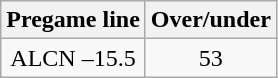<table class="wikitable">
<tr align="center">
<th style=>Pregame line</th>
<th style=>Over/under</th>
</tr>
<tr align="center">
<td>ALCN –15.5</td>
<td>53</td>
</tr>
</table>
